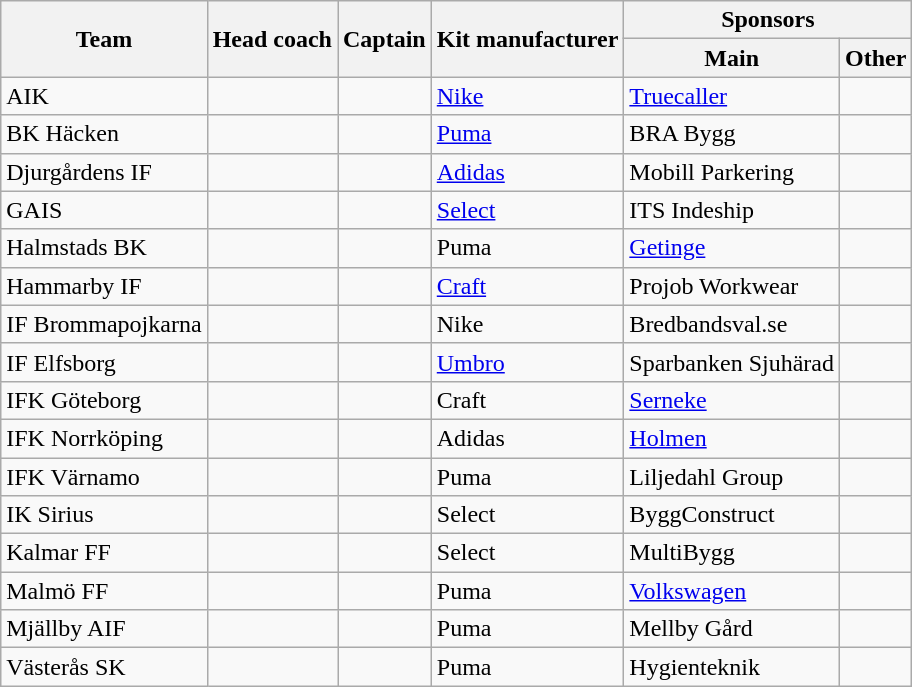<table class="wikitable sortable" style="text-align: left;">
<tr>
<th rowspan="2">Team</th>
<th rowspan="2">Head coach</th>
<th rowspan="2">Captain</th>
<th rowspan="2">Kit manufacturer</th>
<th colspan="2">Sponsors</th>
</tr>
<tr>
<th>Main</th>
<th>Other</th>
</tr>
<tr>
<td>AIK</td>
<td> </td>
<td> </td>
<td> <a href='#'>Nike</a></td>
<td><a href='#'>Truecaller</a></td>
<td></td>
</tr>
<tr>
<td>BK Häcken</td>
<td> </td>
<td> </td>
<td> <a href='#'>Puma</a></td>
<td>BRA Bygg</td>
<td></td>
</tr>
<tr>
<td>Djurgårdens IF</td>
<td> </td>
<td> </td>
<td> <a href='#'>Adidas</a></td>
<td>Mobill Parkering</td>
<td></td>
</tr>
<tr>
<td>GAIS</td>
<td> </td>
<td> </td>
<td> <a href='#'>Select</a></td>
<td>ITS Indeship</td>
<td></td>
</tr>
<tr>
<td>Halmstads BK</td>
<td> </td>
<td> </td>
<td> Puma</td>
<td><a href='#'>Getinge</a></td>
<td></td>
</tr>
<tr>
<td>Hammarby IF</td>
<td> </td>
<td> </td>
<td> <a href='#'>Craft</a></td>
<td>Projob Workwear</td>
<td></td>
</tr>
<tr>
<td>IF Brommapojkarna</td>
<td> <br> </td>
<td> </td>
<td> Nike</td>
<td>Bredbandsval.se</td>
<td></td>
</tr>
<tr>
<td>IF Elfsborg</td>
<td> </td>
<td> </td>
<td> <a href='#'>Umbro</a></td>
<td>Sparbanken Sjuhärad</td>
<td></td>
</tr>
<tr>
<td>IFK Göteborg</td>
<td> </td>
<td> </td>
<td> Craft</td>
<td><a href='#'>Serneke</a></td>
<td></td>
</tr>
<tr>
<td>IFK Norrköping</td>
<td> </td>
<td> </td>
<td> Adidas</td>
<td><a href='#'>Holmen</a></td>
<td></td>
</tr>
<tr>
<td>IFK Värnamo</td>
<td> </td>
<td> </td>
<td> Puma</td>
<td>Liljedahl Group</td>
<td></td>
</tr>
<tr>
<td>IK Sirius</td>
<td> </td>
<td> </td>
<td> Select</td>
<td>ByggConstruct</td>
<td></td>
</tr>
<tr>
<td>Kalmar FF</td>
<td> </td>
<td> </td>
<td> Select</td>
<td>MultiBygg</td>
<td></td>
</tr>
<tr>
<td>Malmö FF</td>
<td> </td>
<td> </td>
<td> Puma</td>
<td><a href='#'>Volkswagen</a></td>
<td></td>
</tr>
<tr>
<td>Mjällby AIF</td>
<td> </td>
<td> </td>
<td> Puma</td>
<td>Mellby Gård</td>
<td></td>
</tr>
<tr>
<td>Västerås SK</td>
<td> </td>
<td> </td>
<td> Puma</td>
<td>Hygienteknik</td>
<td></td>
</tr>
</table>
